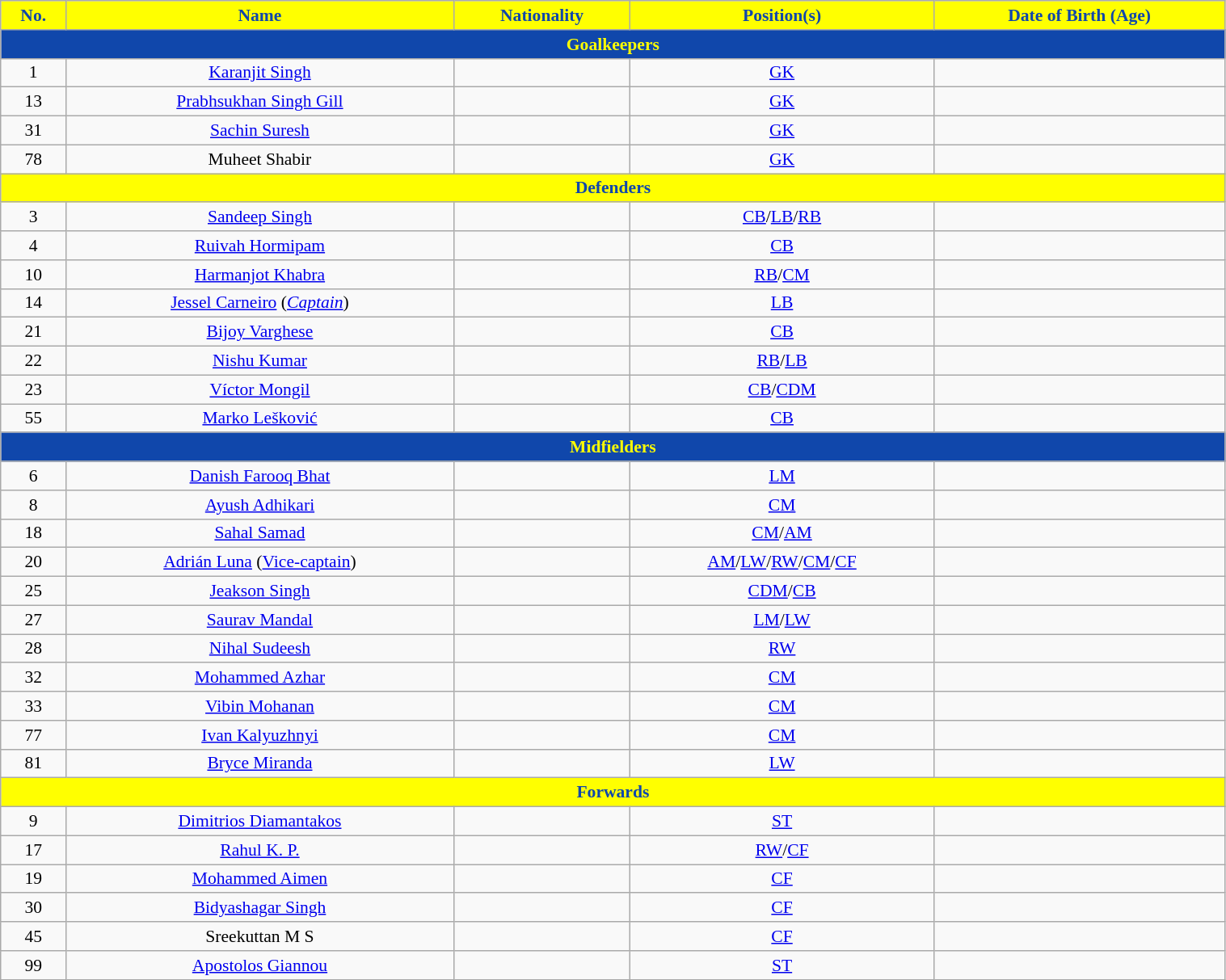<table class="wikitable" style="text-align:center; font-size:90%; width:80%;">
<tr>
<th style="background:#FFFF00; color:#1047AB; text-align:center;">No.</th>
<th style="background:#FFFF00; color:#1047AB; text-align:center;">Name</th>
<th style="background:#FFFF00; color:#1047AB; text-align:center;">Nationality</th>
<th style="background:#FFFF00; color:#1047AB; text-align:center;">Position(s)</th>
<th style="background:#FFFF00; color:#1047AB; text-align:center;">Date of Birth (Age)</th>
</tr>
<tr>
<th colspan="5" style="background:#1047AB; color:#FFFF00; text-align:center;">Goalkeepers</th>
</tr>
<tr>
<td>1</td>
<td><a href='#'>Karanjit Singh</a></td>
<td></td>
<td><a href='#'>GK</a></td>
<td></td>
</tr>
<tr>
<td>13</td>
<td><a href='#'>Prabhsukhan Singh Gill</a></td>
<td></td>
<td><a href='#'>GK</a></td>
<td></td>
</tr>
<tr>
<td>31</td>
<td><a href='#'>Sachin Suresh</a></td>
<td></td>
<td><a href='#'>GK</a></td>
<td></td>
</tr>
<tr>
<td>78</td>
<td>Muheet Shabir</td>
<td></td>
<td><a href='#'>GK</a></td>
<td></td>
</tr>
<tr>
<th colspan="5" style="background:#FFFF00; color:#1047AB; text-align:center;">Defenders</th>
</tr>
<tr>
<td>3</td>
<td><a href='#'>Sandeep Singh</a></td>
<td></td>
<td><a href='#'>CB</a>/<a href='#'>LB</a>/<a href='#'>RB</a></td>
<td></td>
</tr>
<tr>
<td>4</td>
<td><a href='#'>Ruivah Hormipam</a></td>
<td></td>
<td><a href='#'>CB</a></td>
<td></td>
</tr>
<tr>
<td>10</td>
<td><a href='#'>Harmanjot Khabra</a></td>
<td></td>
<td><a href='#'>RB</a>/<a href='#'>CM</a></td>
<td></td>
</tr>
<tr>
<td>14</td>
<td><a href='#'>Jessel Carneiro</a> (<a href='#'><em>Captain</em></a>)</td>
<td></td>
<td><a href='#'>LB</a></td>
<td></td>
</tr>
<tr>
<td>21</td>
<td><a href='#'>Bijoy Varghese</a></td>
<td></td>
<td><a href='#'>CB</a></td>
<td></td>
</tr>
<tr>
<td>22</td>
<td><a href='#'>Nishu Kumar</a></td>
<td></td>
<td><a href='#'>RB</a>/<a href='#'>LB</a></td>
<td></td>
</tr>
<tr>
<td>23</td>
<td><a href='#'>Víctor Mongil</a></td>
<td></td>
<td><a href='#'>CB</a>/<a href='#'>CDM</a></td>
<td></td>
</tr>
<tr>
<td>55</td>
<td><a href='#'>Marko Lešković</a></td>
<td></td>
<td><a href='#'>CB</a></td>
<td></td>
</tr>
<tr>
<th colspan="5" style="background:#1047AB; color:#FFFF00; text-align:center;">Midfielders</th>
</tr>
<tr>
<td>6</td>
<td><a href='#'>Danish Farooq Bhat</a></td>
<td></td>
<td><a href='#'>LM</a></td>
<td></td>
</tr>
<tr>
<td>8</td>
<td><a href='#'>Ayush Adhikari</a></td>
<td></td>
<td><a href='#'>CM</a></td>
<td></td>
</tr>
<tr>
<td>18</td>
<td><a href='#'>Sahal Samad</a></td>
<td></td>
<td><a href='#'>CM</a>/<a href='#'>AM</a></td>
<td></td>
</tr>
<tr>
<td>20</td>
<td><a href='#'>Adrián Luna</a> (<a href='#'>Vice-captain</a>)</td>
<td></td>
<td><a href='#'>AM</a>/<a href='#'>LW</a>/<a href='#'>RW</a>/<a href='#'>CM</a>/<a href='#'>CF</a></td>
<td></td>
</tr>
<tr>
<td>25</td>
<td><a href='#'>Jeakson Singh</a></td>
<td></td>
<td><a href='#'>CDM</a>/<a href='#'>CB</a></td>
<td></td>
</tr>
<tr>
<td>27</td>
<td><a href='#'>Saurav Mandal</a></td>
<td></td>
<td><a href='#'>LM</a>/<a href='#'>LW</a></td>
<td></td>
</tr>
<tr>
<td>28</td>
<td><a href='#'>Nihal Sudeesh</a></td>
<td></td>
<td><a href='#'>RW</a></td>
<td></td>
</tr>
<tr>
<td>32</td>
<td><a href='#'>Mohammed Azhar</a></td>
<td></td>
<td><a href='#'>CM</a></td>
<td></td>
</tr>
<tr>
<td>33</td>
<td><a href='#'>Vibin Mohanan</a></td>
<td></td>
<td><a href='#'>CM</a></td>
<td></td>
</tr>
<tr>
<td>77</td>
<td><a href='#'>Ivan Kalyuzhnyi</a></td>
<td></td>
<td><a href='#'>CM</a></td>
<td></td>
</tr>
<tr>
<td>81</td>
<td><a href='#'>Bryce Miranda</a></td>
<td></td>
<td><a href='#'>LW</a></td>
<td></td>
</tr>
<tr>
<th colspan="5" style="background:#FFFF00; color:#1047AB; text-align:center;">Forwards</th>
</tr>
<tr>
<td>9</td>
<td><a href='#'>Dimitrios Diamantakos</a></td>
<td></td>
<td><a href='#'>ST</a></td>
<td></td>
</tr>
<tr>
<td>17</td>
<td><a href='#'>Rahul K. P.</a></td>
<td></td>
<td><a href='#'>RW</a>/<a href='#'>CF</a></td>
<td></td>
</tr>
<tr>
<td>19</td>
<td><a href='#'>Mohammed Aimen</a></td>
<td></td>
<td><a href='#'>CF</a></td>
<td></td>
</tr>
<tr>
<td>30</td>
<td><a href='#'>Bidyashagar Singh</a></td>
<td></td>
<td><a href='#'>CF</a></td>
<td></td>
</tr>
<tr>
<td>45</td>
<td>Sreekuttan M S</td>
<td></td>
<td><a href='#'>CF</a></td>
<td></td>
</tr>
<tr>
<td>99</td>
<td><a href='#'>Apostolos Giannou</a></td>
<td></td>
<td><a href='#'>ST</a></td>
<td></td>
</tr>
</table>
